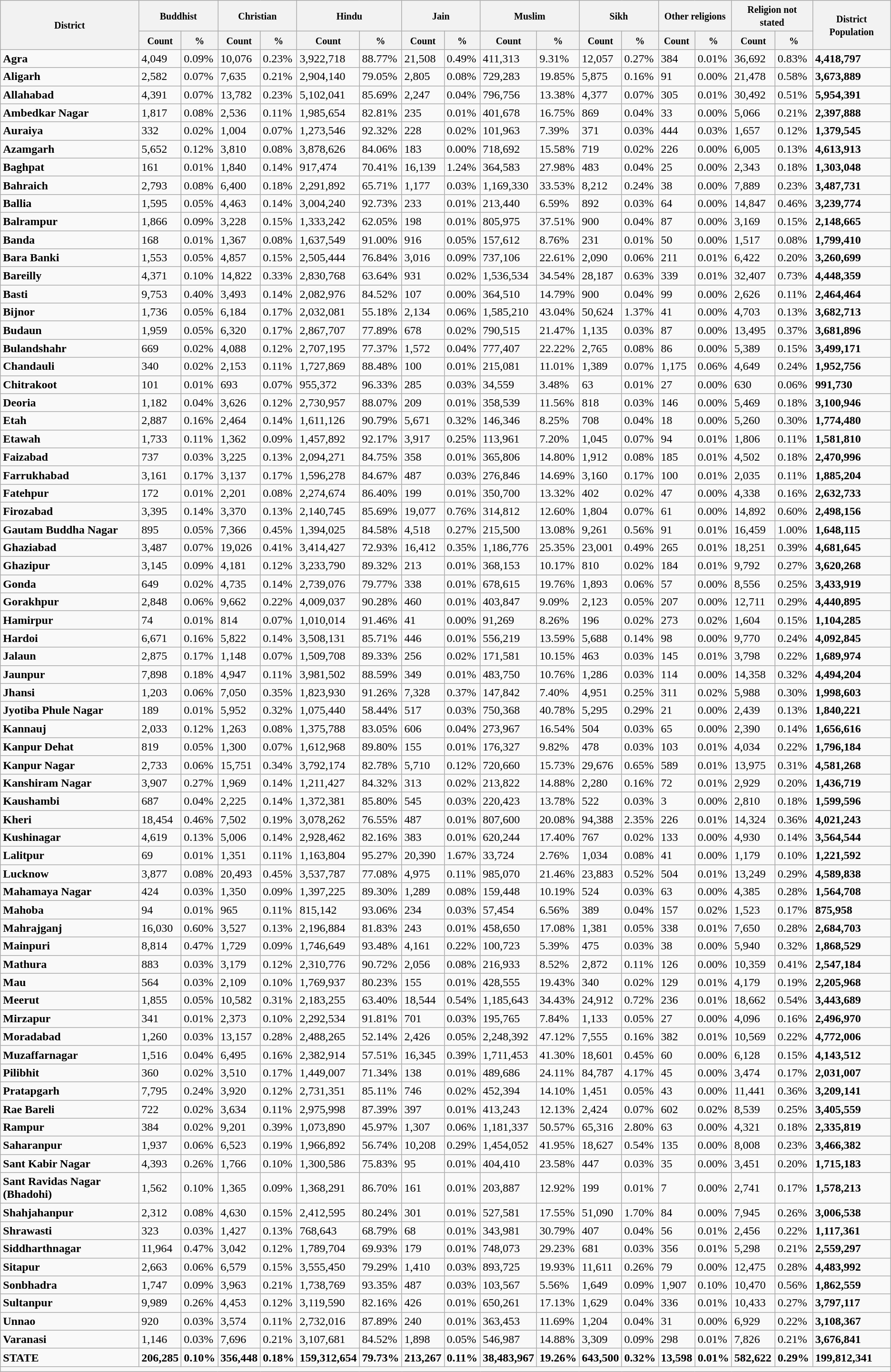<table class="wikitable sortable mw-collapsible mw-collapsed">
<tr>
<th rowspan="2"><small>District</small></th>
<th colspan="2"><small>Buddhist</small></th>
<th colspan="2"><small>Christian</small></th>
<th colspan="2"><small>Hindu</small></th>
<th colspan="2"><small>Jain</small></th>
<th colspan="2"><small>Muslim</small></th>
<th colspan="2"><small>Sikh</small></th>
<th colspan="2"><small>Other religions</small></th>
<th colspan="2"><small>Religion not stated</small></th>
<th rowspan="2"><small>District Population</small></th>
</tr>
<tr>
<th><small>Count</small></th>
<th><small>%</small></th>
<th><small>Count</small></th>
<th><small>%</small></th>
<th><small>Count</small></th>
<th><small>%</small></th>
<th><small>Count</small></th>
<th><small>%</small></th>
<th><small>Count</small></th>
<th><small>%</small></th>
<th><small>Count</small></th>
<th><small>%</small></th>
<th><small>Count</small></th>
<th><small>%</small></th>
<th><small>Count</small></th>
<th><small>%</small></th>
</tr>
<tr>
<td><strong>Agra</strong></td>
<td>4,049</td>
<td>0.09%</td>
<td>10,076</td>
<td>0.23%</td>
<td>3,922,718</td>
<td>88.77%</td>
<td>21,508</td>
<td>0.49%</td>
<td>411,313</td>
<td>9.31%</td>
<td>12,057</td>
<td>0.27%</td>
<td>384</td>
<td>0.01%</td>
<td>36,692</td>
<td>0.83%</td>
<td><strong>4,418,797</strong></td>
</tr>
<tr>
<td><strong>Aligarh</strong></td>
<td>2,582</td>
<td>0.07%</td>
<td>7,635</td>
<td>0.21%</td>
<td>2,904,140</td>
<td>79.05%</td>
<td>2,805</td>
<td>0.08%</td>
<td>729,283</td>
<td>19.85%</td>
<td>5,875</td>
<td>0.16%</td>
<td>91</td>
<td>0.00%</td>
<td>21,478</td>
<td>0.58%</td>
<td><strong>3,673,889</strong></td>
</tr>
<tr>
<td><strong>Allahabad</strong></td>
<td>4,391</td>
<td>0.07%</td>
<td>13,782</td>
<td>0.23%</td>
<td>5,102,041</td>
<td>85.69%</td>
<td>2,247</td>
<td>0.04%</td>
<td>796,756</td>
<td>13.38%</td>
<td>4,377</td>
<td>0.07%</td>
<td>305</td>
<td>0.01%</td>
<td>30,492</td>
<td>0.51%</td>
<td><strong>5,954,391</strong></td>
</tr>
<tr>
<td><strong>Ambedkar Nagar</strong></td>
<td>1,817</td>
<td>0.08%</td>
<td>2,536</td>
<td>0.11%</td>
<td>1,985,654</td>
<td>82.81%</td>
<td>235</td>
<td>0.01%</td>
<td>401,678</td>
<td>16.75%</td>
<td>869</td>
<td>0.04%</td>
<td>33</td>
<td>0.00%</td>
<td>5,066</td>
<td>0.21%</td>
<td><strong>2,397,888</strong></td>
</tr>
<tr>
<td><strong>Auraiya</strong></td>
<td>332</td>
<td>0.02%</td>
<td>1,004</td>
<td>0.07%</td>
<td>1,273,546</td>
<td>92.32%</td>
<td>228</td>
<td>0.02%</td>
<td>101,963</td>
<td>7.39%</td>
<td>371</td>
<td>0.03%</td>
<td>444</td>
<td>0.03%</td>
<td>1,657</td>
<td>0.12%</td>
<td><strong>1,379,545</strong></td>
</tr>
<tr>
<td><strong>Azamgarh</strong></td>
<td>5,652</td>
<td>0.12%</td>
<td>3,810</td>
<td>0.08%</td>
<td>3,878,626</td>
<td>84.06%</td>
<td>183</td>
<td>0.00%</td>
<td>718,692</td>
<td>15.58%</td>
<td>719</td>
<td>0.02%</td>
<td>226</td>
<td>0.00%</td>
<td>6,005</td>
<td>0.13%</td>
<td><strong>4,613,913</strong></td>
</tr>
<tr>
<td><strong>Baghpat</strong></td>
<td>161</td>
<td>0.01%</td>
<td>1,840</td>
<td>0.14%</td>
<td>917,474</td>
<td>70.41%</td>
<td>16,139</td>
<td>1.24%</td>
<td>364,583</td>
<td>27.98%</td>
<td>483</td>
<td>0.04%</td>
<td>25</td>
<td>0.00%</td>
<td>2,343</td>
<td>0.18%</td>
<td><strong>1,303,048</strong></td>
</tr>
<tr>
<td><strong>Bahraich</strong></td>
<td>2,793</td>
<td>0.08%</td>
<td>6,400</td>
<td>0.18%</td>
<td>2,291,892</td>
<td>65.71%</td>
<td>1,177</td>
<td>0.03%</td>
<td>1,169,330</td>
<td>33.53%</td>
<td>8,212</td>
<td>0.24%</td>
<td>38</td>
<td>0.00%</td>
<td>7,889</td>
<td>0.23%</td>
<td><strong>3,487,731</strong></td>
</tr>
<tr>
<td><strong>Ballia</strong></td>
<td>1,595</td>
<td>0.05%</td>
<td>4,463</td>
<td>0.14%</td>
<td>3,004,240</td>
<td>92.73%</td>
<td>233</td>
<td>0.01%</td>
<td>213,440</td>
<td>6.59%</td>
<td>892</td>
<td>0.03%</td>
<td>64</td>
<td>0.00%</td>
<td>14,847</td>
<td>0.46%</td>
<td><strong>3,239,774</strong></td>
</tr>
<tr>
<td><strong>Balrampur</strong></td>
<td>1,866</td>
<td>0.09%</td>
<td>3,228</td>
<td>0.15%</td>
<td>1,333,242</td>
<td>62.05%</td>
<td>198</td>
<td>0.01%</td>
<td>805,975</td>
<td>37.51%</td>
<td>900</td>
<td>0.04%</td>
<td>87</td>
<td>0.00%</td>
<td>3,169</td>
<td>0.15%</td>
<td><strong>2,148,665</strong></td>
</tr>
<tr>
<td><strong>Banda</strong></td>
<td>168</td>
<td>0.01%</td>
<td>1,367</td>
<td>0.08%</td>
<td>1,637,549</td>
<td>91.00%</td>
<td>916</td>
<td>0.05%</td>
<td>157,612</td>
<td>8.76%</td>
<td>231</td>
<td>0.01%</td>
<td>50</td>
<td>0.00%</td>
<td>1,517</td>
<td>0.08%</td>
<td><strong>1,799,410</strong></td>
</tr>
<tr>
<td><strong>Bara Banki</strong></td>
<td>1,553</td>
<td>0.05%</td>
<td>4,857</td>
<td>0.15%</td>
<td>2,505,444</td>
<td>76.84%</td>
<td>3,016</td>
<td>0.09%</td>
<td>737,106</td>
<td>22.61%</td>
<td>2,090</td>
<td>0.06%</td>
<td>211</td>
<td>0.01%</td>
<td>6,422</td>
<td>0.20%</td>
<td><strong>3,260,699</strong></td>
</tr>
<tr>
<td><strong>Bareilly</strong></td>
<td>4,371</td>
<td>0.10%</td>
<td>14,822</td>
<td>0.33%</td>
<td>2,830,768</td>
<td>63.64%</td>
<td>931</td>
<td>0.02%</td>
<td>1,536,534</td>
<td>34.54%</td>
<td>28,187</td>
<td>0.63%</td>
<td>339</td>
<td>0.01%</td>
<td>32,407</td>
<td>0.73%</td>
<td><strong>4,448,359</strong></td>
</tr>
<tr>
<td><strong>Basti</strong></td>
<td>9,753</td>
<td>0.40%</td>
<td>3,493</td>
<td>0.14%</td>
<td>2,082,976</td>
<td>84.52%</td>
<td>107</td>
<td>0.00%</td>
<td>364,510</td>
<td>14.79%</td>
<td>900</td>
<td>0.04%</td>
<td>99</td>
<td>0.00%</td>
<td>2,626</td>
<td>0.11%</td>
<td><strong>2,464,464</strong></td>
</tr>
<tr>
<td><strong>Bijnor</strong></td>
<td>1,736</td>
<td>0.05%</td>
<td>6,184</td>
<td>0.17%</td>
<td>2,032,081</td>
<td>55.18%</td>
<td>2,134</td>
<td>0.06%</td>
<td>1,585,210</td>
<td>43.04%</td>
<td>50,624</td>
<td>1.37%</td>
<td>41</td>
<td>0.00%</td>
<td>4,703</td>
<td>0.13%</td>
<td><strong>3,682,713</strong></td>
</tr>
<tr>
<td><strong>Budaun</strong></td>
<td>1,959</td>
<td>0.05%</td>
<td>6,320</td>
<td>0.17%</td>
<td>2,867,707</td>
<td>77.89%</td>
<td>678</td>
<td>0.02%</td>
<td>790,515</td>
<td>21.47%</td>
<td>1,135</td>
<td>0.03%</td>
<td>87</td>
<td>0.00%</td>
<td>13,495</td>
<td>0.37%</td>
<td><strong>3,681,896</strong></td>
</tr>
<tr>
<td><strong>Bulandshahr</strong></td>
<td>669</td>
<td>0.02%</td>
<td>4,088</td>
<td>0.12%</td>
<td>2,707,195</td>
<td>77.37%</td>
<td>1,572</td>
<td>0.04%</td>
<td>777,407</td>
<td>22.22%</td>
<td>2,765</td>
<td>0.08%</td>
<td>86</td>
<td>0.00%</td>
<td>5,389</td>
<td>0.15%</td>
<td><strong>3,499,171</strong></td>
</tr>
<tr>
<td><strong>Chandauli</strong></td>
<td>340</td>
<td>0.02%</td>
<td>2,153</td>
<td>0.11%</td>
<td>1,727,869</td>
<td>88.48%</td>
<td>100</td>
<td>0.01%</td>
<td>215,081</td>
<td>11.01%</td>
<td>1,389</td>
<td>0.07%</td>
<td>1,175</td>
<td>0.06%</td>
<td>4,649</td>
<td>0.24%</td>
<td><strong>1,952,756</strong></td>
</tr>
<tr>
<td><strong>Chitrakoot</strong></td>
<td>101</td>
<td>0.01%</td>
<td>693</td>
<td>0.07%</td>
<td>955,372</td>
<td>96.33%</td>
<td>285</td>
<td>0.03%</td>
<td>34,559</td>
<td>3.48%</td>
<td>63</td>
<td>0.01%</td>
<td>27</td>
<td>0.00%</td>
<td>630</td>
<td>0.06%</td>
<td><strong>991,730</strong></td>
</tr>
<tr>
<td><strong>Deoria</strong></td>
<td>1,182</td>
<td>0.04%</td>
<td>3,626</td>
<td>0.12%</td>
<td>2,730,957</td>
<td>88.07%</td>
<td>209</td>
<td>0.01%</td>
<td>358,539</td>
<td>11.56%</td>
<td>818</td>
<td>0.03%</td>
<td>146</td>
<td>0.00%</td>
<td>5,469</td>
<td>0.18%</td>
<td><strong>3,100,946</strong></td>
</tr>
<tr>
<td><strong>Etah</strong></td>
<td>2,887</td>
<td>0.16%</td>
<td>2,464</td>
<td>0.14%</td>
<td>1,611,126</td>
<td>90.79%</td>
<td>5,671</td>
<td>0.32%</td>
<td>146,346</td>
<td>8.25%</td>
<td>708</td>
<td>0.04%</td>
<td>18</td>
<td>0.00%</td>
<td>5,260</td>
<td>0.30%</td>
<td><strong>1,774,480</strong></td>
</tr>
<tr>
<td><strong>Etawah</strong></td>
<td>1,733</td>
<td>0.11%</td>
<td>1,362</td>
<td>0.09%</td>
<td>1,457,892</td>
<td>92.17%</td>
<td>3,917</td>
<td>0.25%</td>
<td>113,961</td>
<td>7.20%</td>
<td>1,045</td>
<td>0.07%</td>
<td>94</td>
<td>0.01%</td>
<td>1,806</td>
<td>0.11%</td>
<td><strong>1,581,810</strong></td>
</tr>
<tr>
<td><strong>Faizabad</strong></td>
<td>737</td>
<td>0.03%</td>
<td>3,225</td>
<td>0.13%</td>
<td>2,094,271</td>
<td>84.75%</td>
<td>358</td>
<td>0.01%</td>
<td>365,806</td>
<td>14.80%</td>
<td>1,912</td>
<td>0.08%</td>
<td>185</td>
<td>0.01%</td>
<td>4,502</td>
<td>0.18%</td>
<td><strong>2,470,996</strong></td>
</tr>
<tr>
<td><strong>Farrukhabad</strong></td>
<td>3,161</td>
<td>0.17%</td>
<td>3,137</td>
<td>0.17%</td>
<td>1,596,278</td>
<td>84.67%</td>
<td>487</td>
<td>0.03%</td>
<td>276,846</td>
<td>14.69%</td>
<td>3,160</td>
<td>0.17%</td>
<td>100</td>
<td>0.01%</td>
<td>2,035</td>
<td>0.11%</td>
<td><strong>1,885,204</strong></td>
</tr>
<tr>
<td><strong>Fatehpur</strong></td>
<td>172</td>
<td>0.01%</td>
<td>2,201</td>
<td>0.08%</td>
<td>2,274,674</td>
<td>86.40%</td>
<td>199</td>
<td>0.01%</td>
<td>350,700</td>
<td>13.32%</td>
<td>402</td>
<td>0.02%</td>
<td>47</td>
<td>0.00%</td>
<td>4,338</td>
<td>0.16%</td>
<td><strong>2,632,733</strong></td>
</tr>
<tr>
<td><strong>Firozabad</strong></td>
<td>3,395</td>
<td>0.14%</td>
<td>3,370</td>
<td>0.13%</td>
<td>2,140,745</td>
<td>85.69%</td>
<td>19,077</td>
<td>0.76%</td>
<td>314,812</td>
<td>12.60%</td>
<td>1,804</td>
<td>0.07%</td>
<td>61</td>
<td>0.00%</td>
<td>14,892</td>
<td>0.60%</td>
<td><strong>2,498,156</strong></td>
</tr>
<tr>
<td><strong>Gautam Buddha Nagar</strong></td>
<td>895</td>
<td>0.05%</td>
<td>7,366</td>
<td>0.45%</td>
<td>1,394,025</td>
<td>84.58%</td>
<td>4,518</td>
<td>0.27%</td>
<td>215,500</td>
<td>13.08%</td>
<td>9,261</td>
<td>0.56%</td>
<td>91</td>
<td>0.01%</td>
<td>16,459</td>
<td>1.00%</td>
<td><strong>1,648,115</strong></td>
</tr>
<tr>
<td><strong>Ghaziabad</strong></td>
<td>3,487</td>
<td>0.07%</td>
<td>19,026</td>
<td>0.41%</td>
<td>3,414,427</td>
<td>72.93%</td>
<td>16,412</td>
<td>0.35%</td>
<td>1,186,776</td>
<td>25.35%</td>
<td>23,001</td>
<td>0.49%</td>
<td>265</td>
<td>0.01%</td>
<td>18,251</td>
<td>0.39%</td>
<td><strong>4,681,645</strong></td>
</tr>
<tr>
<td><strong>Ghazipur</strong></td>
<td>3,145</td>
<td>0.09%</td>
<td>4,181</td>
<td>0.12%</td>
<td>3,233,790</td>
<td>89.32%</td>
<td>213</td>
<td>0.01%</td>
<td>368,153</td>
<td>10.17%</td>
<td>810</td>
<td>0.02%</td>
<td>184</td>
<td>0.01%</td>
<td>9,792</td>
<td>0.27%</td>
<td><strong>3,620,268</strong></td>
</tr>
<tr>
<td><strong>Gonda</strong></td>
<td>649</td>
<td>0.02%</td>
<td>4,735</td>
<td>0.14%</td>
<td>2,739,076</td>
<td>79.77%</td>
<td>338</td>
<td>0.01%</td>
<td>678,615</td>
<td>19.76%</td>
<td>1,893</td>
<td>0.06%</td>
<td>57</td>
<td>0.00%</td>
<td>8,556</td>
<td>0.25%</td>
<td><strong>3,433,919</strong></td>
</tr>
<tr>
<td><strong>Gorakhpur</strong></td>
<td>2,848</td>
<td>0.06%</td>
<td>9,662</td>
<td>0.22%</td>
<td>4,009,037</td>
<td>90.28%</td>
<td>460</td>
<td>0.01%</td>
<td>403,847</td>
<td>9.09%</td>
<td>2,123</td>
<td>0.05%</td>
<td>207</td>
<td>0.00%</td>
<td>12,711</td>
<td>0.29%</td>
<td><strong>4,440,895</strong></td>
</tr>
<tr>
<td><strong>Hamirpur</strong></td>
<td>74</td>
<td>0.01%</td>
<td>814</td>
<td>0.07%</td>
<td>1,010,014</td>
<td>91.46%</td>
<td>41</td>
<td>0.00%</td>
<td>91,269</td>
<td>8.26%</td>
<td>196</td>
<td>0.02%</td>
<td>273</td>
<td>0.02%</td>
<td>1,604</td>
<td>0.15%</td>
<td><strong>1,104,285</strong></td>
</tr>
<tr>
<td><strong>Hardoi</strong></td>
<td>6,671</td>
<td>0.16%</td>
<td>5,822</td>
<td>0.14%</td>
<td>3,508,131</td>
<td>85.71%</td>
<td>446</td>
<td>0.01%</td>
<td>556,219</td>
<td>13.59%</td>
<td>5,688</td>
<td>0.14%</td>
<td>98</td>
<td>0.00%</td>
<td>9,770</td>
<td>0.24%</td>
<td><strong>4,092,845</strong></td>
</tr>
<tr>
<td><strong>Jalaun</strong></td>
<td>2,875</td>
<td>0.17%</td>
<td>1,148</td>
<td>0.07%</td>
<td>1,509,708</td>
<td>89.33%</td>
<td>256</td>
<td>0.02%</td>
<td>171,581</td>
<td>10.15%</td>
<td>463</td>
<td>0.03%</td>
<td>145</td>
<td>0.01%</td>
<td>3,798</td>
<td>0.22%</td>
<td><strong>1,689,974</strong></td>
</tr>
<tr>
<td><strong>Jaunpur</strong></td>
<td>7,898</td>
<td>0.18%</td>
<td>4,947</td>
<td>0.11%</td>
<td>3,981,502</td>
<td>88.59%</td>
<td>349</td>
<td>0.01%</td>
<td>483,750</td>
<td>10.76%</td>
<td>1,286</td>
<td>0.03%</td>
<td>114</td>
<td>0.00%</td>
<td>14,358</td>
<td>0.32%</td>
<td><strong>4,494,204</strong></td>
</tr>
<tr>
<td><strong>Jhansi</strong></td>
<td>1,203</td>
<td>0.06%</td>
<td>7,050</td>
<td>0.35%</td>
<td>1,823,930</td>
<td>91.26%</td>
<td>7,328</td>
<td>0.37%</td>
<td>147,842</td>
<td>7.40%</td>
<td>4,951</td>
<td>0.25%</td>
<td>311</td>
<td>0.02%</td>
<td>5,988</td>
<td>0.30%</td>
<td><strong>1,998,603</strong></td>
</tr>
<tr>
<td><strong>Jyotiba Phule Nagar</strong></td>
<td>189</td>
<td>0.01%</td>
<td>5,952</td>
<td>0.32%</td>
<td>1,075,440</td>
<td>58.44%</td>
<td>517</td>
<td>0.03%</td>
<td>750,368</td>
<td>40.78%</td>
<td>5,295</td>
<td>0.29%</td>
<td>21</td>
<td>0.00%</td>
<td>2,439</td>
<td>0.13%</td>
<td><strong>1,840,221</strong></td>
</tr>
<tr>
<td><strong>Kannauj</strong></td>
<td>2,033</td>
<td>0.12%</td>
<td>1,263</td>
<td>0.08%</td>
<td>1,375,788</td>
<td>83.05%</td>
<td>606</td>
<td>0.04%</td>
<td>273,967</td>
<td>16.54%</td>
<td>504</td>
<td>0.03%</td>
<td>65</td>
<td>0.00%</td>
<td>2,390</td>
<td>0.14%</td>
<td><strong>1,656,616</strong></td>
</tr>
<tr>
<td><strong>Kanpur Dehat</strong></td>
<td>819</td>
<td>0.05%</td>
<td>1,300</td>
<td>0.07%</td>
<td>1,612,968</td>
<td>89.80%</td>
<td>155</td>
<td>0.01%</td>
<td>176,327</td>
<td>9.82%</td>
<td>478</td>
<td>0.03%</td>
<td>103</td>
<td>0.01%</td>
<td>4,034</td>
<td>0.22%</td>
<td><strong>1,796,184</strong></td>
</tr>
<tr>
<td><strong>Kanpur Nagar</strong></td>
<td>2,733</td>
<td>0.06%</td>
<td>15,751</td>
<td>0.34%</td>
<td>3,792,174</td>
<td>82.78%</td>
<td>5,710</td>
<td>0.12%</td>
<td>720,660</td>
<td>15.73%</td>
<td>29,676</td>
<td>0.65%</td>
<td>589</td>
<td>0.01%</td>
<td>13,975</td>
<td>0.31%</td>
<td><strong>4,581,268</strong></td>
</tr>
<tr>
<td><strong>Kanshiram Nagar</strong></td>
<td>3,907</td>
<td>0.27%</td>
<td>1,969</td>
<td>0.14%</td>
<td>1,211,427</td>
<td>84.32%</td>
<td>313</td>
<td>0.02%</td>
<td>213,822</td>
<td>14.88%</td>
<td>2,280</td>
<td>0.16%</td>
<td>72</td>
<td>0.01%</td>
<td>2,929</td>
<td>0.20%</td>
<td><strong>1,436,719</strong></td>
</tr>
<tr>
<td><strong>Kaushambi</strong></td>
<td>687</td>
<td>0.04%</td>
<td>2,225</td>
<td>0.14%</td>
<td>1,372,381</td>
<td>85.80%</td>
<td>545</td>
<td>0.03%</td>
<td>220,423</td>
<td>13.78%</td>
<td>522</td>
<td>0.03%</td>
<td>3</td>
<td>0.00%</td>
<td>2,810</td>
<td>0.18%</td>
<td><strong>1,599,596</strong></td>
</tr>
<tr>
<td><strong>Kheri</strong></td>
<td>18,454</td>
<td>0.46%</td>
<td>7,502</td>
<td>0.19%</td>
<td>3,078,262</td>
<td>76.55%</td>
<td>487</td>
<td>0.01%</td>
<td>807,600</td>
<td>20.08%</td>
<td>94,388</td>
<td>2.35%</td>
<td>226</td>
<td>0.01%</td>
<td>14,324</td>
<td>0.36%</td>
<td><strong>4,021,243</strong></td>
</tr>
<tr>
<td><strong>Kushinagar</strong></td>
<td>4,619</td>
<td>0.13%</td>
<td>5,006</td>
<td>0.14%</td>
<td>2,928,462</td>
<td>82.16%</td>
<td>383</td>
<td>0.01%</td>
<td>620,244</td>
<td>17.40%</td>
<td>767</td>
<td>0.02%</td>
<td>133</td>
<td>0.00%</td>
<td>4,930</td>
<td>0.14%</td>
<td><strong>3,564,544</strong></td>
</tr>
<tr>
<td><strong>Lalitpur</strong></td>
<td>69</td>
<td>0.01%</td>
<td>1,351</td>
<td>0.11%</td>
<td>1,163,804</td>
<td>95.27%</td>
<td>20,390</td>
<td>1.67%</td>
<td>33,724</td>
<td>2.76%</td>
<td>1,034</td>
<td>0.08%</td>
<td>41</td>
<td>0.00%</td>
<td>1,179</td>
<td>0.10%</td>
<td><strong>1,221,592</strong></td>
</tr>
<tr>
<td><strong>Lucknow</strong></td>
<td>3,877</td>
<td>0.08%</td>
<td>20,493</td>
<td>0.45%</td>
<td>3,537,787</td>
<td>77.08%</td>
<td>4,975</td>
<td>0.11%</td>
<td>985,070</td>
<td>21.46%</td>
<td>23,883</td>
<td>0.52%</td>
<td>504</td>
<td>0.01%</td>
<td>13,249</td>
<td>0.29%</td>
<td><strong>4,589,838</strong></td>
</tr>
<tr>
<td><strong>Mahamaya Nagar</strong></td>
<td>424</td>
<td>0.03%</td>
<td>1,350</td>
<td>0.09%</td>
<td>1,397,225</td>
<td>89.30%</td>
<td>1,289</td>
<td>0.08%</td>
<td>159,448</td>
<td>10.19%</td>
<td>524</td>
<td>0.03%</td>
<td>63</td>
<td>0.00%</td>
<td>4,385</td>
<td>0.28%</td>
<td><strong>1,564,708</strong></td>
</tr>
<tr>
<td><strong>Mahoba</strong></td>
<td>94</td>
<td>0.01%</td>
<td>965</td>
<td>0.11%</td>
<td>815,142</td>
<td>93.06%</td>
<td>234</td>
<td>0.03%</td>
<td>57,454</td>
<td>6.56%</td>
<td>389</td>
<td>0.04%</td>
<td>157</td>
<td>0.02%</td>
<td>1,523</td>
<td>0.17%</td>
<td><strong>875,958</strong></td>
</tr>
<tr>
<td><strong>Mahrajganj</strong></td>
<td>16,030</td>
<td>0.60%</td>
<td>3,527</td>
<td>0.13%</td>
<td>2,196,884</td>
<td>81.83%</td>
<td>243</td>
<td>0.01%</td>
<td>458,650</td>
<td>17.08%</td>
<td>1,381</td>
<td>0.05%</td>
<td>338</td>
<td>0.01%</td>
<td>7,650</td>
<td>0.28%</td>
<td><strong>2,684,703</strong></td>
</tr>
<tr>
<td><strong>Mainpuri</strong></td>
<td>8,814</td>
<td>0.47%</td>
<td>1,729</td>
<td>0.09%</td>
<td>1,746,649</td>
<td>93.48%</td>
<td>4,161</td>
<td>0.22%</td>
<td>100,723</td>
<td>5.39%</td>
<td>475</td>
<td>0.03%</td>
<td>38</td>
<td>0.00%</td>
<td>5,940</td>
<td>0.32%</td>
<td><strong>1,868,529</strong></td>
</tr>
<tr>
<td><strong>Mathura</strong></td>
<td>883</td>
<td>0.03%</td>
<td>3,179</td>
<td>0.12%</td>
<td>2,310,776</td>
<td>90.72%</td>
<td>2,056</td>
<td>0.08%</td>
<td>216,933</td>
<td>8.52%</td>
<td>2,872</td>
<td>0.11%</td>
<td>126</td>
<td>0.00%</td>
<td>10,359</td>
<td>0.41%</td>
<td><strong>2,547,184</strong></td>
</tr>
<tr>
<td><strong>Mau</strong></td>
<td>564</td>
<td>0.03%</td>
<td>2,109</td>
<td>0.10%</td>
<td>1,769,937</td>
<td>80.23%</td>
<td>155</td>
<td>0.01%</td>
<td>428,555</td>
<td>19.43%</td>
<td>340</td>
<td>0.02%</td>
<td>129</td>
<td>0.01%</td>
<td>4,179</td>
<td>0.19%</td>
<td><strong>2,205,968</strong></td>
</tr>
<tr>
<td><strong>Meerut</strong></td>
<td>1,855</td>
<td>0.05%</td>
<td>10,582</td>
<td>0.31%</td>
<td>2,183,255</td>
<td>63.40%</td>
<td>18,544</td>
<td>0.54%</td>
<td>1,185,643</td>
<td>34.43%</td>
<td>24,912</td>
<td>0.72%</td>
<td>236</td>
<td>0.01%</td>
<td>18,662</td>
<td>0.54%</td>
<td><strong>3,443,689</strong></td>
</tr>
<tr>
<td><strong>Mirzapur</strong></td>
<td>341</td>
<td>0.01%</td>
<td>2,373</td>
<td>0.10%</td>
<td>2,292,534</td>
<td>91.81%</td>
<td>701</td>
<td>0.03%</td>
<td>195,765</td>
<td>7.84%</td>
<td>1,133</td>
<td>0.05%</td>
<td>27</td>
<td>0.00%</td>
<td>4,096</td>
<td>0.16%</td>
<td><strong>2,496,970</strong></td>
</tr>
<tr>
<td><strong>Moradabad</strong></td>
<td>1,260</td>
<td>0.03%</td>
<td>13,157</td>
<td>0.28%</td>
<td>2,488,265</td>
<td>52.14%</td>
<td>2,426</td>
<td>0.05%</td>
<td>2,248,392</td>
<td>47.12%</td>
<td>7,555</td>
<td>0.16%</td>
<td>382</td>
<td>0.01%</td>
<td>10,569</td>
<td>0.22%</td>
<td><strong>4,772,006</strong></td>
</tr>
<tr>
<td><strong>Muzaffarnagar</strong></td>
<td>1,516</td>
<td>0.04%</td>
<td>6,495</td>
<td>0.16%</td>
<td>2,382,914</td>
<td>57.51%</td>
<td>16,345</td>
<td>0.39%</td>
<td>1,711,453</td>
<td>41.30%</td>
<td>18,601</td>
<td>0.45%</td>
<td>60</td>
<td>0.00%</td>
<td>6,128</td>
<td>0.15%</td>
<td><strong>4,143,512</strong></td>
</tr>
<tr>
<td><strong>Pilibhit</strong></td>
<td>360</td>
<td>0.02%</td>
<td>3,510</td>
<td>0.17%</td>
<td>1,449,007</td>
<td>71.34%</td>
<td>138</td>
<td>0.01%</td>
<td>489,686</td>
<td>24.11%</td>
<td>84,787</td>
<td>4.17%</td>
<td>45</td>
<td>0.00%</td>
<td>3,474</td>
<td>0.17%</td>
<td><strong>2,031,007</strong></td>
</tr>
<tr>
<td><strong>Pratapgarh</strong></td>
<td>7,795</td>
<td>0.24%</td>
<td>3,920</td>
<td>0.12%</td>
<td>2,731,351</td>
<td>85.11%</td>
<td>746</td>
<td>0.02%</td>
<td>452,394</td>
<td>14.10%</td>
<td>1,451</td>
<td>0.05%</td>
<td>43</td>
<td>0.00%</td>
<td>11,441</td>
<td>0.36%</td>
<td><strong>3,209,141</strong></td>
</tr>
<tr>
<td><strong>Rae Bareli</strong></td>
<td>722</td>
<td>0.02%</td>
<td>3,634</td>
<td>0.11%</td>
<td>2,975,998</td>
<td>87.39%</td>
<td>397</td>
<td>0.01%</td>
<td>413,243</td>
<td>12.13%</td>
<td>2,424</td>
<td>0.07%</td>
<td>602</td>
<td>0.02%</td>
<td>8,539</td>
<td>0.25%</td>
<td><strong>3,405,559</strong></td>
</tr>
<tr>
<td><strong>Rampur</strong></td>
<td>384</td>
<td>0.02%</td>
<td>9,201</td>
<td>0.39%</td>
<td>1,073,890</td>
<td>45.97%</td>
<td>1,307</td>
<td>0.06%</td>
<td>1,181,337</td>
<td>50.57%</td>
<td>65,316</td>
<td>2.80%</td>
<td>63</td>
<td>0.00%</td>
<td>4,321</td>
<td>0.18%</td>
<td><strong>2,335,819</strong></td>
</tr>
<tr>
<td><strong>Saharanpur</strong></td>
<td>1,937</td>
<td>0.06%</td>
<td>6,523</td>
<td>0.19%</td>
<td>1,966,892</td>
<td>56.74%</td>
<td>10,208</td>
<td>0.29%</td>
<td>1,454,052</td>
<td>41.95%</td>
<td>18,627</td>
<td>0.54%</td>
<td>135</td>
<td>0.00%</td>
<td>8,008</td>
<td>0.23%</td>
<td><strong>3,466,382</strong></td>
</tr>
<tr>
<td><strong>Sant Kabir Nagar</strong></td>
<td>4,393</td>
<td>0.26%</td>
<td>1,766</td>
<td>0.10%</td>
<td>1,300,586</td>
<td>75.83%</td>
<td>95</td>
<td>0.01%</td>
<td>404,410</td>
<td>23.58%</td>
<td>447</td>
<td>0.03%</td>
<td>35</td>
<td>0.00%</td>
<td>3,451</td>
<td>0.20%</td>
<td><strong>1,715,183</strong></td>
</tr>
<tr>
<td><strong>Sant Ravidas Nagar (Bhadohi)</strong></td>
<td>1,562</td>
<td>0.10%</td>
<td>1,365</td>
<td>0.09%</td>
<td>1,368,291</td>
<td>86.70%</td>
<td>161</td>
<td>0.01%</td>
<td>203,887</td>
<td>12.92%</td>
<td>199</td>
<td>0.01%</td>
<td>7</td>
<td>0.00%</td>
<td>2,741</td>
<td>0.17%</td>
<td><strong>1,578,213</strong></td>
</tr>
<tr>
<td><strong>Shahjahanpur</strong></td>
<td>2,312</td>
<td>0.08%</td>
<td>4,630</td>
<td>0.15%</td>
<td>2,412,595</td>
<td>80.24%</td>
<td>301</td>
<td>0.01%</td>
<td>527,581</td>
<td>17.55%</td>
<td>51,090</td>
<td>1.70%</td>
<td>84</td>
<td>0.00%</td>
<td>7,945</td>
<td>0.26%</td>
<td><strong>3,006,538</strong></td>
</tr>
<tr>
<td><strong>Shrawasti</strong></td>
<td>323</td>
<td>0.03%</td>
<td>1,427</td>
<td>0.13%</td>
<td>768,643</td>
<td>68.79%</td>
<td>68</td>
<td>0.01%</td>
<td>343,981</td>
<td>30.79%</td>
<td>407</td>
<td>0.04%</td>
<td>56</td>
<td>0.01%</td>
<td>2,456</td>
<td>0.22%</td>
<td><strong>1,117,361</strong></td>
</tr>
<tr>
<td><strong>Siddharthnagar</strong></td>
<td>11,964</td>
<td>0.47%</td>
<td>3,042</td>
<td>0.12%</td>
<td>1,789,704</td>
<td>69.93%</td>
<td>179</td>
<td>0.01%</td>
<td>748,073</td>
<td>29.23%</td>
<td>681</td>
<td>0.03%</td>
<td>356</td>
<td>0.01%</td>
<td>5,298</td>
<td>0.21%</td>
<td><strong>2,559,297</strong></td>
</tr>
<tr>
<td><strong>Sitapur</strong></td>
<td>2,663</td>
<td>0.06%</td>
<td>6,579</td>
<td>0.15%</td>
<td>3,555,450</td>
<td>79.29%</td>
<td>1,410</td>
<td>0.03%</td>
<td>893,725</td>
<td>19.93%</td>
<td>11,611</td>
<td>0.26%</td>
<td>79</td>
<td>0.00%</td>
<td>12,475</td>
<td>0.28%</td>
<td><strong>4,483,992</strong></td>
</tr>
<tr>
<td><strong>Sonbhadra</strong></td>
<td>1,747</td>
<td>0.09%</td>
<td>3,963</td>
<td>0.21%</td>
<td>1,738,769</td>
<td>93.35%</td>
<td>487</td>
<td>0.03%</td>
<td>103,567</td>
<td>5.56%</td>
<td>1,649</td>
<td>0.09%</td>
<td>1,907</td>
<td>0.10%</td>
<td>10,470</td>
<td>0.56%</td>
<td><strong>1,862,559</strong></td>
</tr>
<tr>
<td><strong>Sultanpur</strong></td>
<td>9,989</td>
<td>0.26%</td>
<td>4,453</td>
<td>0.12%</td>
<td>3,119,590</td>
<td>82.16%</td>
<td>426</td>
<td>0.01%</td>
<td>650,261</td>
<td>17.13%</td>
<td>1,629</td>
<td>0.04%</td>
<td>336</td>
<td>0.01%</td>
<td>10,433</td>
<td>0.27%</td>
<td><strong>3,797,117</strong></td>
</tr>
<tr>
<td><strong>Unnao</strong></td>
<td>920</td>
<td>0.03%</td>
<td>3,574</td>
<td>0.11%</td>
<td>2,732,016</td>
<td>87.89%</td>
<td>240</td>
<td>0.01%</td>
<td>363,453</td>
<td>11.69%</td>
<td>1,204</td>
<td>0.04%</td>
<td>31</td>
<td>0.00%</td>
<td>6,929</td>
<td>0.22%</td>
<td><strong>3,108,367</strong></td>
</tr>
<tr>
<td><strong>Varanasi</strong></td>
<td>1,146</td>
<td>0.03%</td>
<td>7,696</td>
<td>0.21%</td>
<td>3,107,681</td>
<td>84.52%</td>
<td>1,898</td>
<td>0.05%</td>
<td>546,987</td>
<td>14.88%</td>
<td>3,309</td>
<td>0.09%</td>
<td>298</td>
<td>0.01%</td>
<td>7,826</td>
<td>0.21%</td>
<td><strong>3,676,841</strong></td>
</tr>
<tr class="sortbottom">
<td><strong>STATE</strong></td>
<td><strong>206,285</strong></td>
<td><strong>0.10%</strong></td>
<td><strong>356,448</strong></td>
<td><strong>0.18%</strong></td>
<td><strong>159,312,654</strong></td>
<td><strong>79.73%</strong></td>
<td><strong>213,267</strong></td>
<td><strong>0.11%</strong></td>
<td><strong>38,483,967</strong></td>
<td><strong>19.26%</strong></td>
<td><strong>643,500</strong></td>
<td><strong>0.32%</strong></td>
<td><strong>13,598</strong></td>
<td><strong>0.01%</strong></td>
<td><strong>582,622</strong></td>
<td><strong>0.29%</strong></td>
<td><strong>199,812,341</strong></td>
</tr>
<tr class="sortbottom">
<td colspan="18"><small></small></td>
</tr>
</table>
